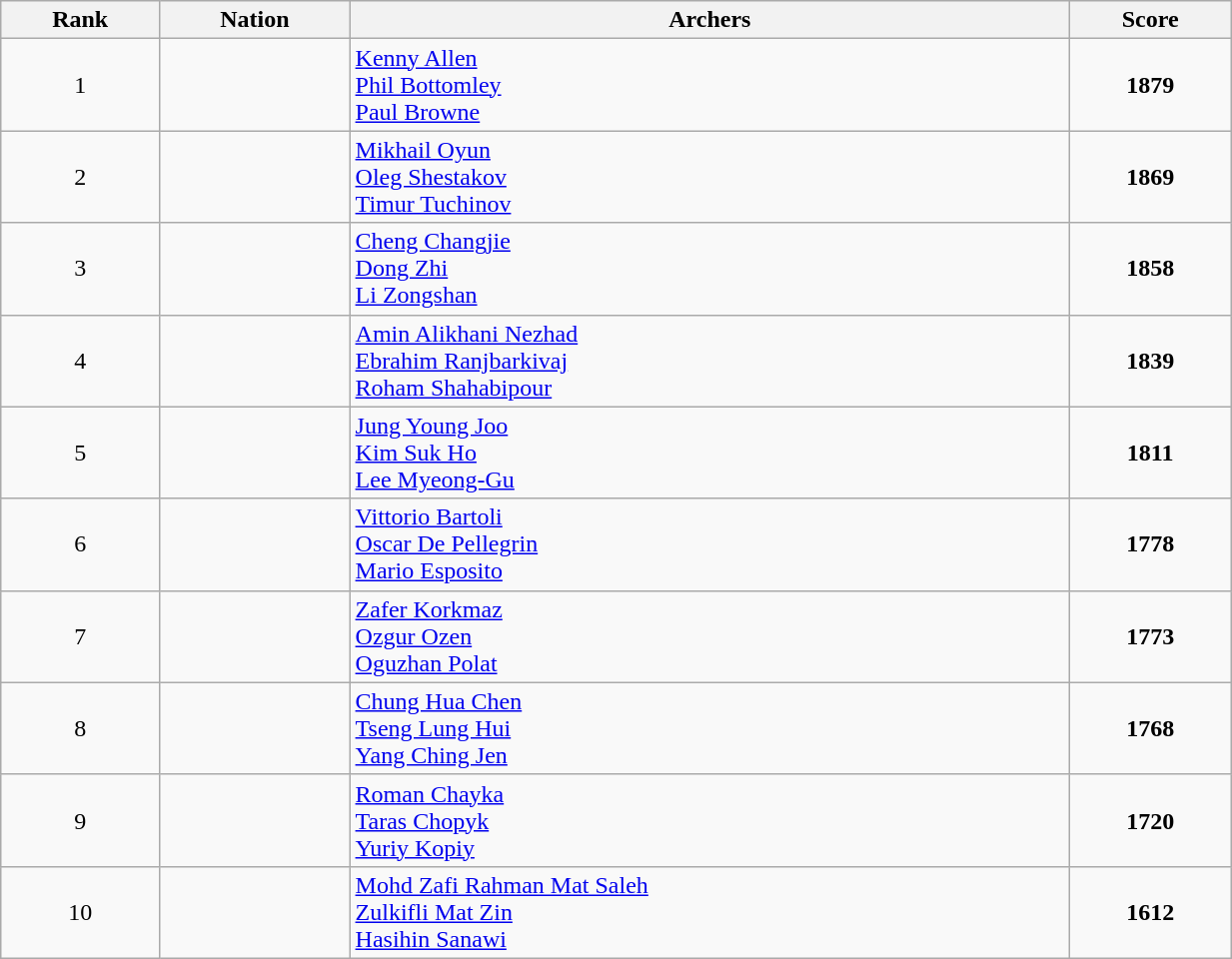<table class="wikitable sortable" style="text-align:center" width=65%>
<tr>
<th>Rank</th>
<th>Nation</th>
<th>Archers</th>
<th>Score</th>
</tr>
<tr>
<td>1</td>
<td align=left></td>
<td align=left><a href='#'>Kenny Allen</a><br><a href='#'>Phil Bottomley</a><br><a href='#'>Paul Browne</a></td>
<td><strong>1879</strong></td>
</tr>
<tr>
<td>2</td>
<td align=left></td>
<td align=left><a href='#'>Mikhail Oyun</a><br><a href='#'>Oleg Shestakov</a><br><a href='#'>Timur Tuchinov</a></td>
<td><strong>1869</strong></td>
</tr>
<tr>
<td>3</td>
<td align=left></td>
<td align=left><a href='#'>Cheng Changjie</a><br><a href='#'>Dong Zhi</a><br><a href='#'>Li Zongshan</a></td>
<td><strong>1858</strong></td>
</tr>
<tr>
<td>4</td>
<td align=left></td>
<td align=left><a href='#'>Amin Alikhani Nezhad</a><br><a href='#'>Ebrahim Ranjbarkivaj</a><br><a href='#'>Roham Shahabipour</a></td>
<td><strong>1839</strong></td>
</tr>
<tr>
<td>5</td>
<td align=left></td>
<td align=left><a href='#'>Jung Young Joo</a><br><a href='#'>Kim Suk Ho</a><br><a href='#'>Lee Myeong-Gu</a></td>
<td><strong>1811</strong></td>
</tr>
<tr>
<td>6</td>
<td align=left></td>
<td align=left><a href='#'>Vittorio Bartoli</a><br><a href='#'>Oscar De Pellegrin</a><br><a href='#'>Mario Esposito</a></td>
<td><strong>1778</strong></td>
</tr>
<tr>
<td>7</td>
<td align=left></td>
<td align=left><a href='#'>Zafer Korkmaz</a><br><a href='#'>Ozgur Ozen</a><br><a href='#'>Oguzhan Polat</a></td>
<td><strong>1773</strong></td>
</tr>
<tr>
<td>8</td>
<td align=left></td>
<td align=left><a href='#'>Chung Hua Chen</a><br><a href='#'>Tseng Lung Hui</a><br><a href='#'>Yang Ching Jen</a></td>
<td><strong>1768</strong></td>
</tr>
<tr>
<td>9</td>
<td align=left></td>
<td align=left><a href='#'>Roman Chayka</a><br><a href='#'>Taras Chopyk</a><br><a href='#'>Yuriy Kopiy</a></td>
<td><strong>1720</strong></td>
</tr>
<tr>
<td>10</td>
<td align=left></td>
<td align=left><a href='#'>Mohd Zafi Rahman Mat Saleh</a><br><a href='#'>Zulkifli Mat Zin</a><br><a href='#'>Hasihin Sanawi</a></td>
<td><strong>1612</strong></td>
</tr>
</table>
